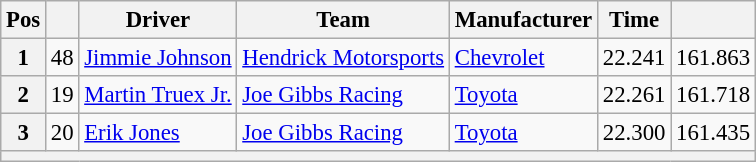<table class="wikitable" style="font-size:95%">
<tr>
<th>Pos</th>
<th></th>
<th>Driver</th>
<th>Team</th>
<th>Manufacturer</th>
<th>Time</th>
<th></th>
</tr>
<tr>
<th>1</th>
<td>48</td>
<td><a href='#'>Jimmie Johnson</a></td>
<td><a href='#'>Hendrick Motorsports</a></td>
<td><a href='#'>Chevrolet</a></td>
<td>22.241</td>
<td>161.863</td>
</tr>
<tr>
<th>2</th>
<td>19</td>
<td><a href='#'>Martin Truex Jr.</a></td>
<td><a href='#'>Joe Gibbs Racing</a></td>
<td><a href='#'>Toyota</a></td>
<td>22.261</td>
<td>161.718</td>
</tr>
<tr>
<th>3</th>
<td>20</td>
<td><a href='#'>Erik Jones</a></td>
<td><a href='#'>Joe Gibbs Racing</a></td>
<td><a href='#'>Toyota</a></td>
<td>22.300</td>
<td>161.435</td>
</tr>
<tr>
<th colspan="7"></th>
</tr>
</table>
